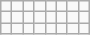<table class="wikitable letters-teal">
<tr class=letters-lo>
<td></td>
<td></td>
<td></td>
<td></td>
<td></td>
<td></td>
<td></td>
<td></td>
</tr>
<tr>
<td></td>
<td></td>
<td></td>
<td></td>
<td></td>
<td></td>
<td></td>
<td></td>
</tr>
<tr>
<td></td>
<td></td>
<td></td>
<td></td>
<td></td>
<td></td>
<td></td>
</tr>
</table>
